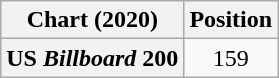<table class="wikitable plainrowheaders" style="text-align:center">
<tr>
<th scope="col">Chart (2020)</th>
<th scope="col">Position</th>
</tr>
<tr>
<th scope="row">US <em>Billboard</em> 200</th>
<td>159</td>
</tr>
</table>
